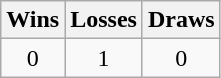<table class="wikitable">
<tr>
<th>Wins</th>
<th>Losses</th>
<th>Draws</th>
</tr>
<tr>
<td align=center>0</td>
<td align=center>1</td>
<td align=center>0</td>
</tr>
</table>
